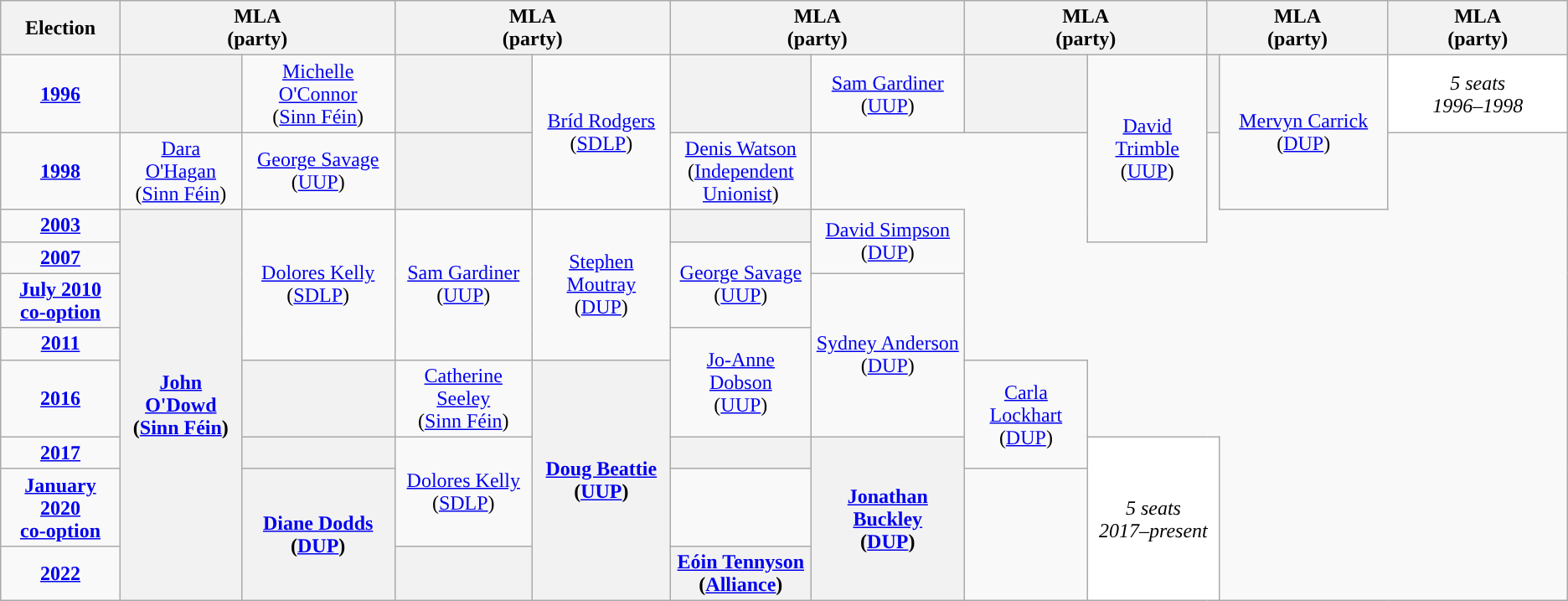<table class="wikitable" style="text-align:center">
<tr>
<th>Election</th>
<th scope="col" width="150" colspan = "2">MLA<br> (party)</th>
<th scope="col" width="150" colspan = "2">MLA<br> (party)</th>
<th scope="col" width="150" colspan = "2">MLA<br> (party)</th>
<th scope="col" width="150" colspan = "2">MLA<br> (party)</th>
<th scope="col" width="150" colspan = "2">MLA<br> (party)</th>
<th scope="col" width="150" colspan = "2">MLA<br> (party)</th>
</tr>
<tr>
<td><strong><a href='#'>1996</a></strong></td>
<th style="background-color: "></th>
<td><a href='#'>Michelle O'Connor</a><br>(<a href='#'>Sinn Féin</a>)</td>
<th style="background-color: "></th>
<td rowspan=2><a href='#'>Bríd Rodgers</a><br>(<a href='#'>SDLP</a>)</td>
<th style="background-color: "></th>
<td><a href='#'>Sam Gardiner</a><br>(<a href='#'>UUP</a>)</td>
<th style="background-color: "></th>
<td rowspan=3><a href='#'>David Trimble</a><br>(<a href='#'>UUP</a>)</td>
<th style="background-color: "></th>
<td rowspan=2><a href='#'>Mervyn Carrick</a><br>(<a href='#'>DUP</a>)</td>
<td style="background-color:#FFFFFF" colspan=2><em>5 seats<br>1996–1998</em></td>
</tr>
<tr>
<td><strong><a href='#'>1998</a></strong></td>
<td><a href='#'>Dara O'Hagan</a><br>(<a href='#'>Sinn Féin</a>)</td>
<td><a href='#'>George Savage</a><br>(<a href='#'>UUP</a>)</td>
<th style="background-color: "></th>
<td><a href='#'>Denis Watson</a><br>(<a href='#'>Independent<br>Unionist</a>)</td>
</tr>
<tr>
<td><strong><a href='#'>2003</a></strong></td>
<th rowspan=8><a href='#'>John O'Dowd</a><br>(<a href='#'>Sinn Féin</a>)</th>
<td rowspan=4><a href='#'>Dolores Kelly</a><br>(<a href='#'>SDLP</a>)</td>
<td rowspan=4><a href='#'>Sam Gardiner</a><br>(<a href='#'>UUP</a>)</td>
<td rowspan=4><a href='#'>Stephen Moutray</a><br>(<a href='#'>DUP</a>)</td>
<th style="background-color: "></th>
<td rowspan=2><a href='#'>David Simpson</a><br>(<a href='#'>DUP</a>)</td>
</tr>
<tr>
<td><strong><a href='#'>2007</a></strong></td>
<td rowspan=2><a href='#'>George Savage</a><br>(<a href='#'>UUP</a>)</td>
</tr>
<tr>
<td><strong><a href='#'>July 2010<br>co-option</a></strong></td>
<td rowspan=3><a href='#'>Sydney Anderson</a><br>(<a href='#'>DUP</a>)</td>
</tr>
<tr>
<td><strong><a href='#'>2011</a></strong></td>
<td rowspan=2><a href='#'>Jo-Anne Dobson</a><br>(<a href='#'>UUP</a>)</td>
</tr>
<tr>
<td><strong><a href='#'>2016</a></strong></td>
<th style="background-color: "></th>
<td><a href='#'>Catherine Seeley</a><br>(<a href='#'>Sinn Féin</a>)</td>
<th rowspan=4><a href='#'>Doug Beattie</a><br>(<a href='#'>UUP</a>)</th>
<td rowspan=2><a href='#'>Carla Lockhart</a><br>(<a href='#'>DUP</a>)</td>
</tr>
<tr>
<td><strong><a href='#'>2017</a></strong></td>
<th style="background-color: "></th>
<td rowspan=2><a href='#'>Dolores Kelly</a><br>(<a href='#'>SDLP</a>)</td>
<th style="background-color: "></th>
<th rowspan=3><a href='#'>Jonathan Buckley</a><br>(<a href='#'>DUP</a>)</th>
<td style="background-color:#FFFFFF" colspan=2 rowspan=3><em>5 seats<br>2017–present</em></td>
</tr>
<tr>
<td><strong><a href='#'>January 2020<br>co-option</a></strong></td>
<th rowspan=2><a href='#'>Diane Dodds</a><br>(<a href='#'>DUP</a>)</th>
</tr>
<tr>
<td><strong><a href='#'>2022</a></strong></td>
<th style="background-color: "></th>
<th rowspan=1><a href='#'>Eóin Tennyson</a><br>(<a href='#'>Alliance</a>)</th>
</tr>
</table>
